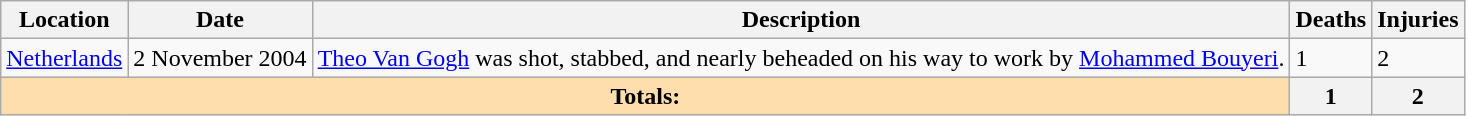<table class="wikitable sortable">
<tr>
<th scope="col">Location</th>
<th scope="col">Date</th>
<th scope="col" class="unsortable">Description</th>
<th scope="col">Deaths</th>
<th scope="col">Injuries</th>
</tr>
<tr>
<td><a href='#'>Netherlands</a></td>
<td>2 November 2004</td>
<td><a href='#'>Theo Van Gogh</a> was shot, stabbed, and nearly beheaded on his way to work by <a href='#'>Mohammed Bouyeri</a>.</td>
<td>1</td>
<td>2</td>
</tr>
<tr>
<th style="background:navajowhite" colspan="3">Totals:</th>
<th>1</th>
<th>2</th>
</tr>
</table>
